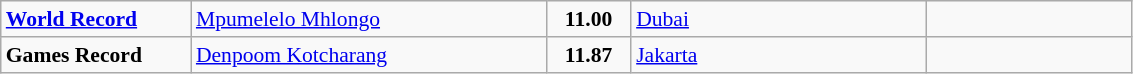<table class="nowrap wikitable" style="font-size:90%">
<tr>
<td width="120"><strong><a href='#'>World Record</a></strong></td>
<td width="230"> <a href='#'>Mpumelelo Mhlongo</a></td>
<td align="center" width="50"><strong>11.00</strong></td>
<td width="190"> <a href='#'>Dubai</a></td>
<td align="right" width="130"></td>
</tr>
<tr>
<td><strong>Games Record</strong></td>
<td> <a href='#'>Denpoom Kotcharang</a></td>
<td align="center"><strong>11.87</strong></td>
<td> <a href='#'>Jakarta</a></td>
<td align="right"></td>
</tr>
</table>
